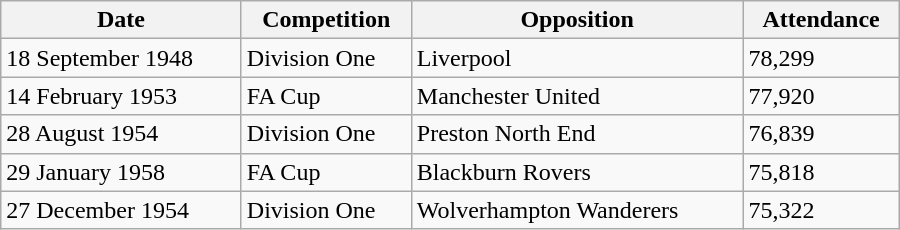<table width="600" class="wikitable sortable">
<tr>
<th>Date</th>
<th>Competition</th>
<th>Opposition</th>
<th>Attendance</th>
</tr>
<tr>
<td>18 September 1948</td>
<td>Division One</td>
<td>Liverpool</td>
<td>78,299</td>
</tr>
<tr>
<td>14 February 1953</td>
<td>FA Cup</td>
<td>Manchester United</td>
<td>77,920</td>
</tr>
<tr>
<td>28 August 1954</td>
<td>Division One</td>
<td>Preston North End</td>
<td>76,839</td>
</tr>
<tr>
<td>29 January 1958</td>
<td>FA Cup</td>
<td>Blackburn Rovers</td>
<td>75,818</td>
</tr>
<tr>
<td>27 December 1954</td>
<td>Division One</td>
<td>Wolverhampton Wanderers</td>
<td>75,322</td>
</tr>
</table>
